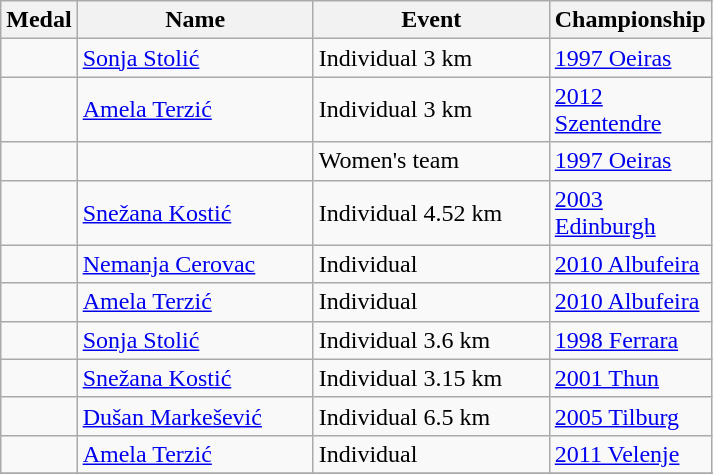<table class="wikitable sortable" style="font-size:100%">
<tr>
<th>Medal</th>
<th width=150>Name</th>
<th width=150>Event</th>
<th width=100>Championship</th>
</tr>
<tr>
<td></td>
<td><a href='#'>Sonja Stolić</a></td>
<td>Individual 3 km</td>
<td><a href='#'>1997 Oeiras</a> </td>
</tr>
<tr>
<td></td>
<td><a href='#'>Amela Terzić</a></td>
<td>Individual 3 km</td>
<td><a href='#'>2012 Szentendre</a> </td>
</tr>
<tr>
<td></td>
<td></td>
<td>Women's team</td>
<td><a href='#'>1997 Oeiras</a> </td>
</tr>
<tr>
<td></td>
<td><a href='#'>Snežana Kostić</a></td>
<td>Individual 4.52 km</td>
<td><a href='#'>2003 Edinburgh</a> </td>
</tr>
<tr>
<td></td>
<td><a href='#'>Nemanja Cerovac</a></td>
<td>Individual</td>
<td><a href='#'>2010 Albufeira</a> </td>
</tr>
<tr>
<td></td>
<td><a href='#'>Amela Terzić</a></td>
<td>Individual</td>
<td><a href='#'>2010 Albufeira</a> </td>
</tr>
<tr>
<td></td>
<td><a href='#'>Sonja Stolić</a></td>
<td>Individual 3.6 km</td>
<td><a href='#'>1998 Ferrara</a> </td>
</tr>
<tr>
<td></td>
<td><a href='#'>Snežana Kostić</a></td>
<td>Individual 3.15 km</td>
<td><a href='#'>2001 Thun</a> </td>
</tr>
<tr>
<td></td>
<td><a href='#'>Dušan Markešević</a></td>
<td>Individual 6.5 km</td>
<td><a href='#'>2005 Tilburg</a> </td>
</tr>
<tr>
<td></td>
<td><a href='#'>Amela Terzić</a></td>
<td>Individual</td>
<td><a href='#'>2011 Velenje</a> </td>
</tr>
<tr>
</tr>
</table>
